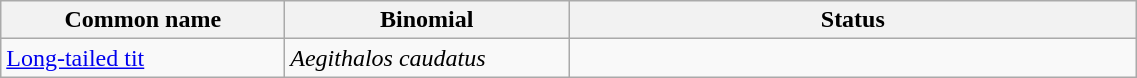<table width=60% class="wikitable">
<tr>
<th width=15%>Common name</th>
<th width=15%>Binomial</th>
<th width=30%>Status</th>
</tr>
<tr>
<td><a href='#'>Long-tailed tit</a></td>
<td><em>Aegithalos caudatus</em></td>
<td></td>
</tr>
</table>
